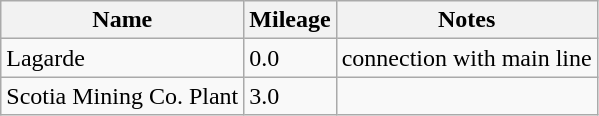<table class="wikitable">
<tr>
<th>Name</th>
<th>Mileage</th>
<th>Notes</th>
</tr>
<tr>
<td>Lagarde</td>
<td>0.0</td>
<td>connection with main line</td>
</tr>
<tr>
<td>Scotia Mining Co. Plant</td>
<td>3.0</td>
<td></td>
</tr>
</table>
